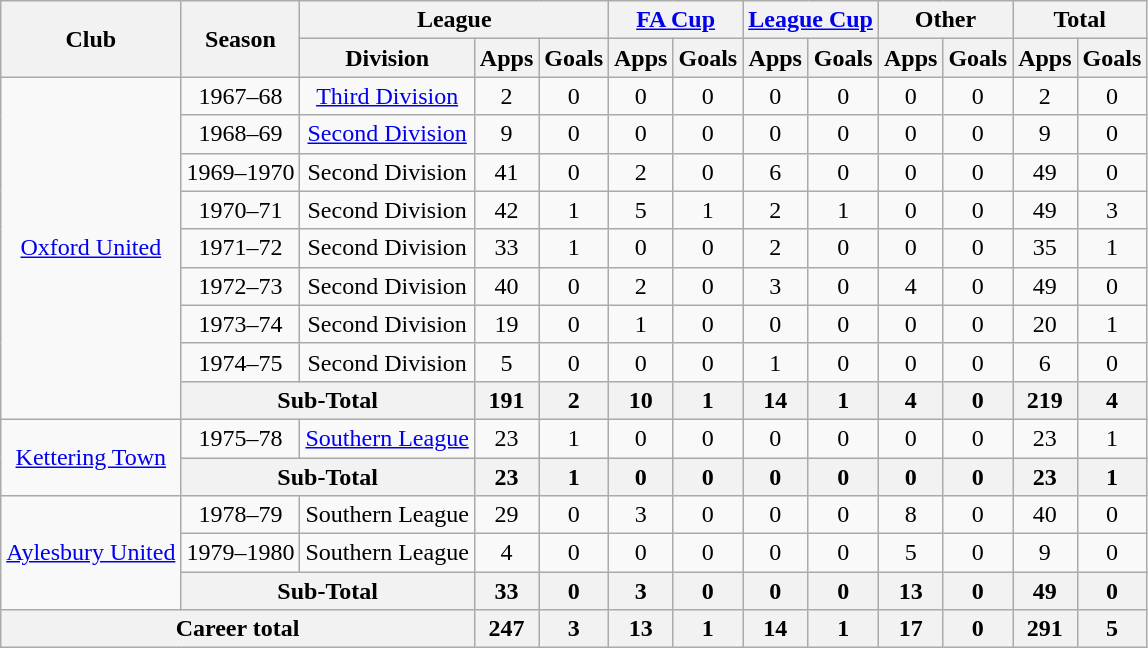<table class="wikitable" style="text-align:center">
<tr>
<th rowspan="2">Club</th>
<th rowspan="2">Season</th>
<th colspan="3">League</th>
<th colspan="2"><a href='#'>FA Cup</a></th>
<th colspan="2"><a href='#'>League Cup</a></th>
<th colspan="2">Other</th>
<th colspan="2">Total</th>
</tr>
<tr>
<th>Division</th>
<th>Apps</th>
<th>Goals</th>
<th>Apps</th>
<th>Goals</th>
<th>Apps</th>
<th>Goals</th>
<th>Apps</th>
<th>Goals</th>
<th>Apps</th>
<th>Goals</th>
</tr>
<tr>
<td rowspan="9"><a href='#'>Oxford United</a></td>
<td>1967–68</td>
<td><a href='#'>Third Division</a></td>
<td>2</td>
<td>0</td>
<td>0</td>
<td>0</td>
<td>0</td>
<td>0</td>
<td>0</td>
<td>0</td>
<td>2</td>
<td>0</td>
</tr>
<tr>
<td>1968–69</td>
<td><a href='#'>Second Division</a></td>
<td>9</td>
<td>0</td>
<td>0</td>
<td>0</td>
<td>0</td>
<td>0</td>
<td>0</td>
<td>0</td>
<td>9</td>
<td>0</td>
</tr>
<tr>
<td>1969–1970</td>
<td>Second Division</td>
<td>41</td>
<td>0</td>
<td>2</td>
<td>0</td>
<td>6</td>
<td>0</td>
<td>0</td>
<td>0</td>
<td>49</td>
<td>0</td>
</tr>
<tr>
<td>1970–71</td>
<td>Second Division</td>
<td>42</td>
<td>1</td>
<td>5</td>
<td>1</td>
<td>2</td>
<td>1</td>
<td>0</td>
<td>0</td>
<td>49</td>
<td>3</td>
</tr>
<tr>
<td>1971–72</td>
<td>Second Division</td>
<td>33</td>
<td>1</td>
<td>0</td>
<td>0</td>
<td>2</td>
<td>0</td>
<td>0</td>
<td>0</td>
<td>35</td>
<td>1</td>
</tr>
<tr>
<td>1972–73</td>
<td>Second Division</td>
<td>40</td>
<td>0</td>
<td>2</td>
<td>0</td>
<td>3</td>
<td>0</td>
<td>4</td>
<td>0</td>
<td>49</td>
<td>0</td>
</tr>
<tr>
<td>1973–74</td>
<td>Second Division</td>
<td>19</td>
<td>0</td>
<td>1</td>
<td>0</td>
<td>0</td>
<td>0</td>
<td>0</td>
<td>0</td>
<td>20</td>
<td>1</td>
</tr>
<tr>
<td>1974–75</td>
<td>Second Division</td>
<td>5</td>
<td>0</td>
<td>0</td>
<td>0</td>
<td>1</td>
<td>0</td>
<td>0</td>
<td>0</td>
<td>6</td>
<td>0</td>
</tr>
<tr>
<th colspan="2">Sub-Total</th>
<th>191</th>
<th>2</th>
<th>10</th>
<th>1</th>
<th>14</th>
<th>1</th>
<th>4</th>
<th>0</th>
<th>219</th>
<th>4</th>
</tr>
<tr>
<td rowspan="2"><a href='#'>Kettering Town</a></td>
<td>1975–78</td>
<td><a href='#'>Southern League</a></td>
<td>23</td>
<td>1</td>
<td>0</td>
<td>0</td>
<td>0</td>
<td>0</td>
<td>0</td>
<td>0</td>
<td>23</td>
<td>1</td>
</tr>
<tr>
<th colspan="2">Sub-Total</th>
<th>23</th>
<th>1</th>
<th>0</th>
<th>0</th>
<th>0</th>
<th>0</th>
<th>0</th>
<th>0</th>
<th>23</th>
<th>1</th>
</tr>
<tr>
<td rowspan="3"><a href='#'>Aylesbury United</a></td>
<td>1978–79</td>
<td>Southern League</td>
<td>29</td>
<td>0</td>
<td>3</td>
<td>0</td>
<td>0</td>
<td>0</td>
<td>8</td>
<td>0</td>
<td>40</td>
<td>0</td>
</tr>
<tr>
<td>1979–1980</td>
<td>Southern League</td>
<td>4</td>
<td>0</td>
<td>0</td>
<td>0</td>
<td>0</td>
<td>0</td>
<td>5</td>
<td>0</td>
<td>9</td>
<td>0</td>
</tr>
<tr>
<th colspan="2">Sub-Total</th>
<th>33</th>
<th>0</th>
<th>3</th>
<th>0</th>
<th>0</th>
<th>0</th>
<th>13</th>
<th>0</th>
<th>49</th>
<th>0</th>
</tr>
<tr>
<th colspan="3">Career total</th>
<th>247</th>
<th>3</th>
<th>13</th>
<th>1</th>
<th>14</th>
<th>1</th>
<th>17</th>
<th>0</th>
<th>291</th>
<th>5</th>
</tr>
</table>
